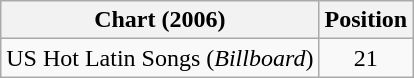<table class="wikitable">
<tr>
<th>Chart (2006)</th>
<th>Position</th>
</tr>
<tr>
<td>US Hot Latin Songs (<em>Billboard</em>)</td>
<td align="center">21</td>
</tr>
</table>
